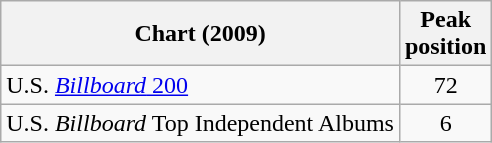<table class="wikitable">
<tr>
<th>Chart (2009)</th>
<th>Peak<br>position</th>
</tr>
<tr>
<td>U.S. <a href='#'><em>Billboard</em> 200</a></td>
<td style="text-align:center;">72</td>
</tr>
<tr>
<td>U.S. <em>Billboard</em> Top Independent Albums</td>
<td style="text-align:center;">6</td>
</tr>
</table>
